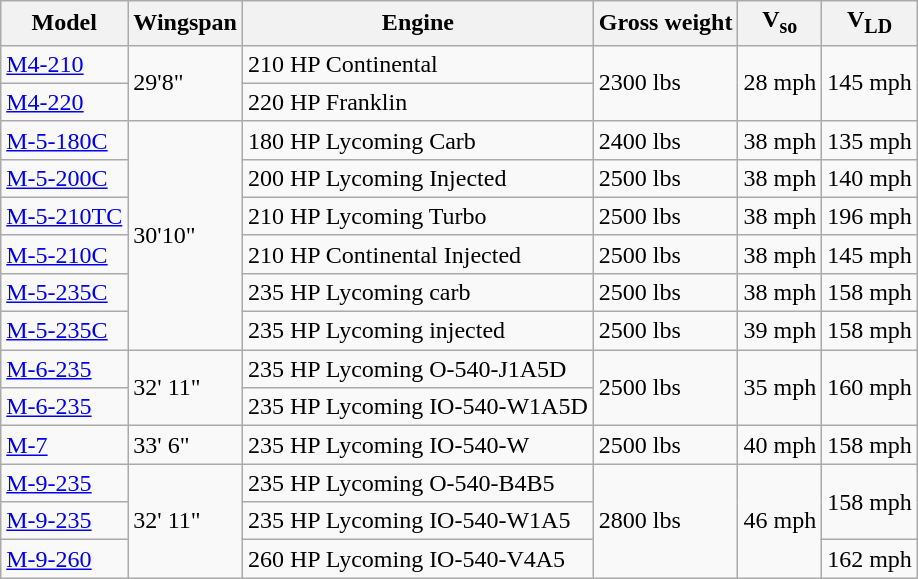<table class=wikitable>
<tr>
<th>Model</th>
<th>Wingspan</th>
<th>Engine</th>
<th>Gross weight</th>
<th>V<sub>so</sub></th>
<th>V<sub>LD</sub></th>
</tr>
<tr>
<td><a href='#'>M4-210</a></td>
<td rowspan=2>29'8"</td>
<td>210 HP Continental</td>
<td rowspan=2>2300 lbs</td>
<td rowspan=2>28 mph</td>
<td rowspan=2>145 mph</td>
</tr>
<tr>
<td><a href='#'>M4-220</a></td>
<td>220 HP Franklin</td>
</tr>
<tr>
<td><a href='#'>M-5-180C</a></td>
<td rowspan=6>30'10"</td>
<td>180 HP Lycoming Carb</td>
<td>2400 lbs</td>
<td>38 mph</td>
<td>135 mph</td>
</tr>
<tr>
<td><a href='#'>M-5-200C</a></td>
<td>200 HP Lycoming Injected</td>
<td>2500 lbs</td>
<td>38 mph</td>
<td>140 mph</td>
</tr>
<tr>
<td><a href='#'>M-5-210TC</a></td>
<td>210 HP Lycoming Turbo</td>
<td>2500 lbs</td>
<td>38 mph</td>
<td>196 mph</td>
</tr>
<tr>
<td><a href='#'>M-5-210C</a></td>
<td>210 HP Continental Injected</td>
<td>2500 lbs</td>
<td>38 mph</td>
<td>145 mph</td>
</tr>
<tr>
<td><a href='#'>M-5-235C</a></td>
<td>235 HP Lycoming carb</td>
<td>2500 lbs</td>
<td>38 mph</td>
<td>158 mph</td>
</tr>
<tr>
<td><a href='#'>M-5-235C</a></td>
<td>235 HP Lycoming injected</td>
<td>2500 lbs</td>
<td>39 mph</td>
<td>158 mph</td>
</tr>
<tr>
<td><a href='#'>M-6-235</a></td>
<td rowspan=2>32' 11"</td>
<td>235 HP Lycoming O-540-J1A5D</td>
<td rowspan=2>2500 lbs</td>
<td rowspan=2>35 mph</td>
<td rowspan=2>160 mph</td>
</tr>
<tr>
<td><a href='#'>M-6-235</a></td>
<td>235 HP Lycoming IO-540-W1A5D</td>
</tr>
<tr>
<td><a href='#'>M-7</a></td>
<td>33' 6"</td>
<td>235 HP Lycoming IO-540-W</td>
<td rowspan=1>2500 lbs</td>
<td rowspan=1>40 mph</td>
<td rowspan=1>158 mph</td>
</tr>
<tr>
<td><a href='#'>M-9-235</a></td>
<td rowspan=3>32' 11"</td>
<td>235 HP Lycoming O-540-B4B5</td>
<td rowspan=3>2800 lbs</td>
<td rowspan=3>46 mph</td>
<td rowspan=2>158 mph</td>
</tr>
<tr>
<td><a href='#'>M-9-235</a></td>
<td>235 HP Lycoming IO-540-W1A5</td>
</tr>
<tr>
<td><a href='#'>M-9-260</a></td>
<td>260 HP Lycoming IO-540-V4A5</td>
<td rowspan=1>162 mph</td>
</tr>
</table>
